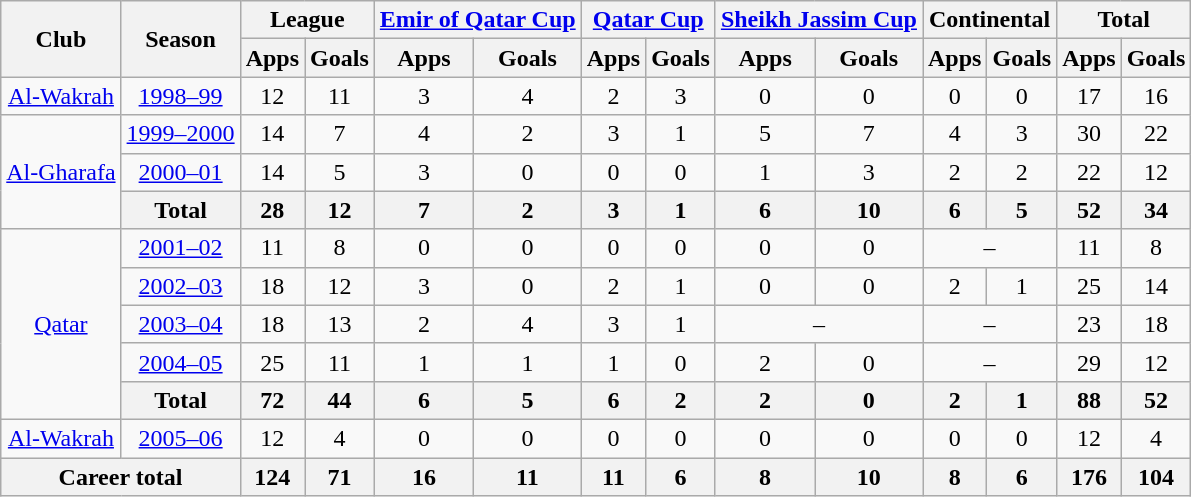<table class="wikitable" style="text-align:center">
<tr>
<th rowspan="2">Club</th>
<th rowspan="2">Season</th>
<th colspan="2">League</th>
<th colspan="2"><a href='#'>Emir of Qatar Cup</a></th>
<th colspan="2"><a href='#'>Qatar Cup</a></th>
<th colspan="2"><a href='#'>Sheikh Jassim Cup</a></th>
<th colspan="2">Continental</th>
<th colspan="3">Total</th>
</tr>
<tr>
<th>Apps</th>
<th>Goals</th>
<th>Apps</th>
<th>Goals</th>
<th>Apps</th>
<th>Goals</th>
<th>Apps</th>
<th>Goals</th>
<th>Apps</th>
<th>Goals</th>
<th>Apps</th>
<th>Goals</th>
</tr>
<tr>
<td><a href='#'>Al-Wakrah</a></td>
<td><a href='#'>1998–99</a></td>
<td>12</td>
<td>11</td>
<td>3</td>
<td>4</td>
<td>2</td>
<td>3</td>
<td>0</td>
<td>0</td>
<td>0</td>
<td>0</td>
<td>17</td>
<td>16</td>
</tr>
<tr>
<td rowspan="3"><a href='#'>Al-Gharafa</a></td>
<td><a href='#'>1999–2000</a></td>
<td>14</td>
<td>7</td>
<td>4</td>
<td>2</td>
<td>3</td>
<td>1</td>
<td>5</td>
<td>7</td>
<td>4</td>
<td>3</td>
<td>30</td>
<td>22</td>
</tr>
<tr>
<td><a href='#'>2000–01</a></td>
<td>14</td>
<td>5</td>
<td>3</td>
<td>0</td>
<td>0</td>
<td>0</td>
<td>1</td>
<td>3</td>
<td>2</td>
<td>2</td>
<td>22</td>
<td>12</td>
</tr>
<tr>
<th>Total</th>
<th>28</th>
<th>12</th>
<th>7</th>
<th>2</th>
<th>3</th>
<th>1</th>
<th>6</th>
<th>10</th>
<th>6</th>
<th>5</th>
<th>52</th>
<th>34</th>
</tr>
<tr>
<td rowspan="5"><a href='#'>Qatar</a></td>
<td><a href='#'>2001–02</a></td>
<td>11</td>
<td>8</td>
<td>0</td>
<td>0</td>
<td>0</td>
<td>0</td>
<td>0</td>
<td>0</td>
<td colspan="2">–</td>
<td>11</td>
<td>8</td>
</tr>
<tr>
<td><a href='#'>2002–03</a></td>
<td>18</td>
<td>12</td>
<td>3</td>
<td>0</td>
<td>2</td>
<td>1</td>
<td>0</td>
<td>0</td>
<td>2</td>
<td>1</td>
<td>25</td>
<td>14</td>
</tr>
<tr>
<td><a href='#'>2003–04</a></td>
<td>18</td>
<td>13</td>
<td>2</td>
<td>4</td>
<td>3</td>
<td>1</td>
<td colspan="2">–</td>
<td colspan="2">–</td>
<td>23</td>
<td>18</td>
</tr>
<tr>
<td><a href='#'>2004–05</a></td>
<td>25</td>
<td>11</td>
<td>1</td>
<td>1</td>
<td>1</td>
<td>0</td>
<td>2</td>
<td>0</td>
<td colspan="2">–</td>
<td>29</td>
<td>12</td>
</tr>
<tr>
<th>Total</th>
<th>72</th>
<th>44</th>
<th>6</th>
<th>5</th>
<th>6</th>
<th>2</th>
<th>2</th>
<th>0</th>
<th>2</th>
<th>1</th>
<th>88</th>
<th>52</th>
</tr>
<tr>
<td><a href='#'>Al-Wakrah</a></td>
<td><a href='#'>2005–06</a></td>
<td>12</td>
<td>4</td>
<td>0</td>
<td>0</td>
<td>0</td>
<td>0</td>
<td>0</td>
<td>0</td>
<td>0</td>
<td>0</td>
<td>12</td>
<td>4</td>
</tr>
<tr>
<th colspan="2">Career total</th>
<th>124</th>
<th>71</th>
<th>16</th>
<th>11</th>
<th>11</th>
<th>6</th>
<th>8</th>
<th>10</th>
<th>8</th>
<th>6</th>
<th>176</th>
<th>104</th>
</tr>
</table>
